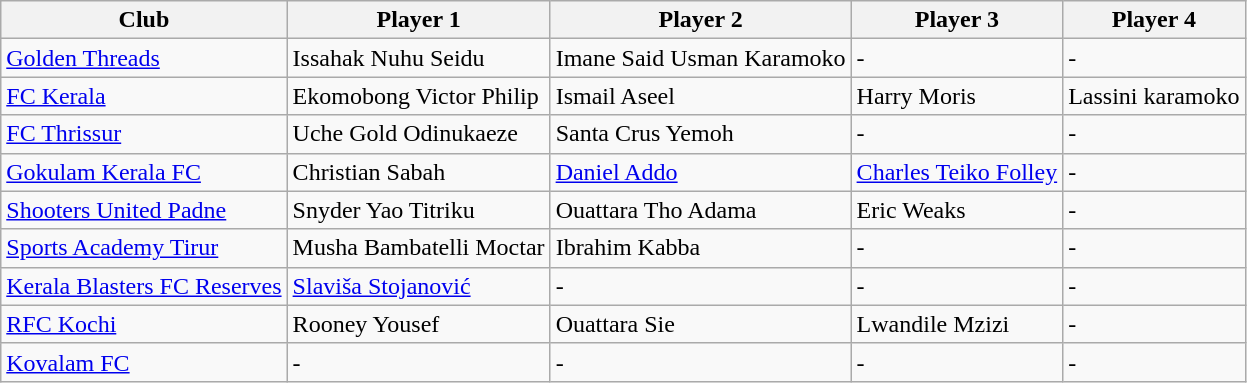<table class="sortable wikitable" style="text-align: left; font-size:100%">
<tr>
<th style="text-align:center;">Club</th>
<th style="text-align:center;">Player 1</th>
<th style="text-align:center;">Player 2</th>
<th style="text-align:center;">Player 3</th>
<th style="text-align:center;">Player 4</th>
</tr>
<tr>
<td><a href='#'>Golden Threads</a></td>
<td> Issahak Nuhu Seidu</td>
<td> Imane Said Usman Karamoko</td>
<td>-</td>
<td>-</td>
</tr>
<tr>
<td><a href='#'>FC Kerala</a></td>
<td> Ekomobong Victor Philip</td>
<td> Ismail Aseel</td>
<td> Harry Moris</td>
<td> Lassini karamoko</td>
</tr>
<tr>
<td><a href='#'>FC Thrissur</a></td>
<td> Uche Gold Odinukaeze</td>
<td> Santa Crus Yemoh</td>
<td>-</td>
<td>-</td>
</tr>
<tr>
<td><a href='#'>Gokulam Kerala FC</a></td>
<td> Christian Sabah</td>
<td> <a href='#'>Daniel Addo</a></td>
<td> <a href='#'>Charles Teiko Folley</a></td>
<td>-</td>
</tr>
<tr>
<td><a href='#'>Shooters United Padne</a></td>
<td> Snyder Yao Titriku</td>
<td> Ouattara Tho Adama</td>
<td> Eric Weaks</td>
<td>-</td>
</tr>
<tr>
<td><a href='#'>Sports Academy Tirur</a></td>
<td> Musha Bambatelli Moctar</td>
<td> Ibrahim Kabba</td>
<td>-</td>
<td>-</td>
</tr>
<tr>
<td><a href='#'>Kerala Blasters FC Reserves</a></td>
<td> <a href='#'>Slaviša Stojanović</a></td>
<td>-</td>
<td>-</td>
<td>-</td>
</tr>
<tr>
<td><a href='#'>RFC Kochi</a></td>
<td> Rooney Yousef</td>
<td> Ouattara Sie</td>
<td> Lwandile Mzizi</td>
<td>-</td>
</tr>
<tr>
<td><a href='#'>Kovalam FC</a></td>
<td>-</td>
<td>-</td>
<td>-</td>
<td>-</td>
</tr>
</table>
